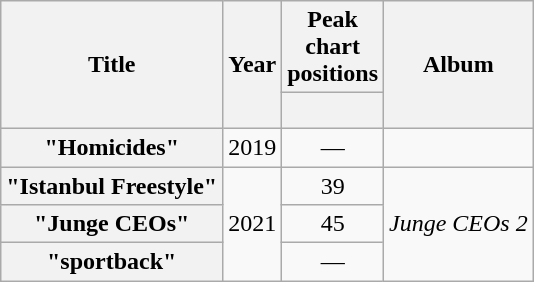<table class="wikitable plainrowheaders" style="text-align:center;">
<tr>
<th scope="col" rowspan="2">Title</th>
<th scope="col" rowspan="2">Year</th>
<th scope="col" colspan="1">Peak chart positions</th>
<th scope="col" rowspan="2">Album</th>
</tr>
<tr>
<th style="width:2.5em; font-size:90%"><a href='#'></a><br></th>
</tr>
<tr>
<th scope="row">"Homicides"<br></th>
<td>2019</td>
<td>—</td>
<td></td>
</tr>
<tr>
<th scope="row">"Istanbul Freestyle"</th>
<td rowspan="3">2021</td>
<td>39</td>
<td rowspan=3><em>Junge CEOs 2</em></td>
</tr>
<tr>
<th scope="row">"Junge CEOs"</th>
<td>45</td>
</tr>
<tr>
<th scope="row">"sportback"</th>
<td>—</td>
</tr>
</table>
